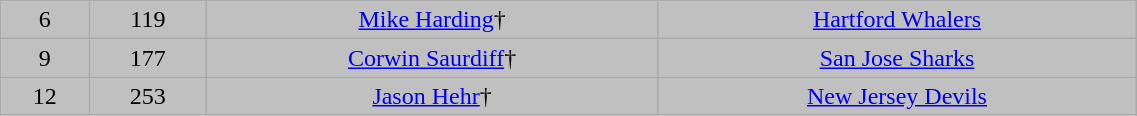<table class="wikitable" width="60%">
<tr align="center" bgcolor="C0C0C0">
<td>6</td>
<td>119</td>
<td><a href='#'>Mike Harding</a>†</td>
<td><a href='#'>Hartford Whalers</a></td>
</tr>
<tr align="center" bgcolor="C0C0C0">
<td>9</td>
<td>177</td>
<td><a href='#'>Corwin Saurdiff</a>†</td>
<td><a href='#'>San Jose Sharks</a></td>
</tr>
<tr align="center" bgcolor="C0C0C0">
<td>12</td>
<td>253</td>
<td><a href='#'>Jason Hehr</a>†</td>
<td><a href='#'>New Jersey Devils</a></td>
</tr>
</table>
